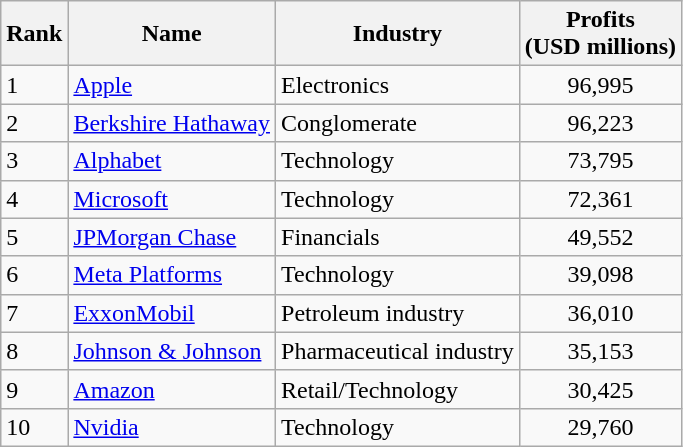<table class="wikitable sortable">
<tr>
<th>Rank</th>
<th>Name</th>
<th>Industry</th>
<th>Profits<br>(USD millions)</th>
</tr>
<tr>
<td>1</td>
<td><a href='#'>Apple</a></td>
<td>Electronics</td>
<td style="text-align:center;">96,995</td>
</tr>
<tr>
<td>2</td>
<td><a href='#'>Berkshire Hathaway</a></td>
<td>Conglomerate</td>
<td style="text-align:center;">96,223</td>
</tr>
<tr>
<td>3</td>
<td><a href='#'>Alphabet</a></td>
<td>Technology</td>
<td style="text-align:center;">73,795</td>
</tr>
<tr>
<td>4</td>
<td><a href='#'>Microsoft</a></td>
<td>Technology</td>
<td style="text-align:center;">72,361</td>
</tr>
<tr>
<td>5</td>
<td><a href='#'>JPMorgan Chase</a></td>
<td>Financials</td>
<td style="text-align:center;">49,552</td>
</tr>
<tr>
<td>6</td>
<td><a href='#'>Meta Platforms</a></td>
<td>Technology</td>
<td style="text-align:center;">39,098</td>
</tr>
<tr>
<td>7</td>
<td><a href='#'>ExxonMobil</a></td>
<td>Petroleum industry</td>
<td style="text-align:center;">36,010</td>
</tr>
<tr>
<td>8</td>
<td><a href='#'>Johnson & Johnson</a></td>
<td>Pharmaceutical industry</td>
<td style="text-align:center;">35,153</td>
</tr>
<tr>
<td>9</td>
<td><a href='#'>Amazon</a></td>
<td>Retail/Technology</td>
<td style="text-align:center;">30,425</td>
</tr>
<tr>
<td>10</td>
<td><a href='#'>Nvidia</a></td>
<td>Technology</td>
<td style="text-align:center;">29,760</td>
</tr>
</table>
